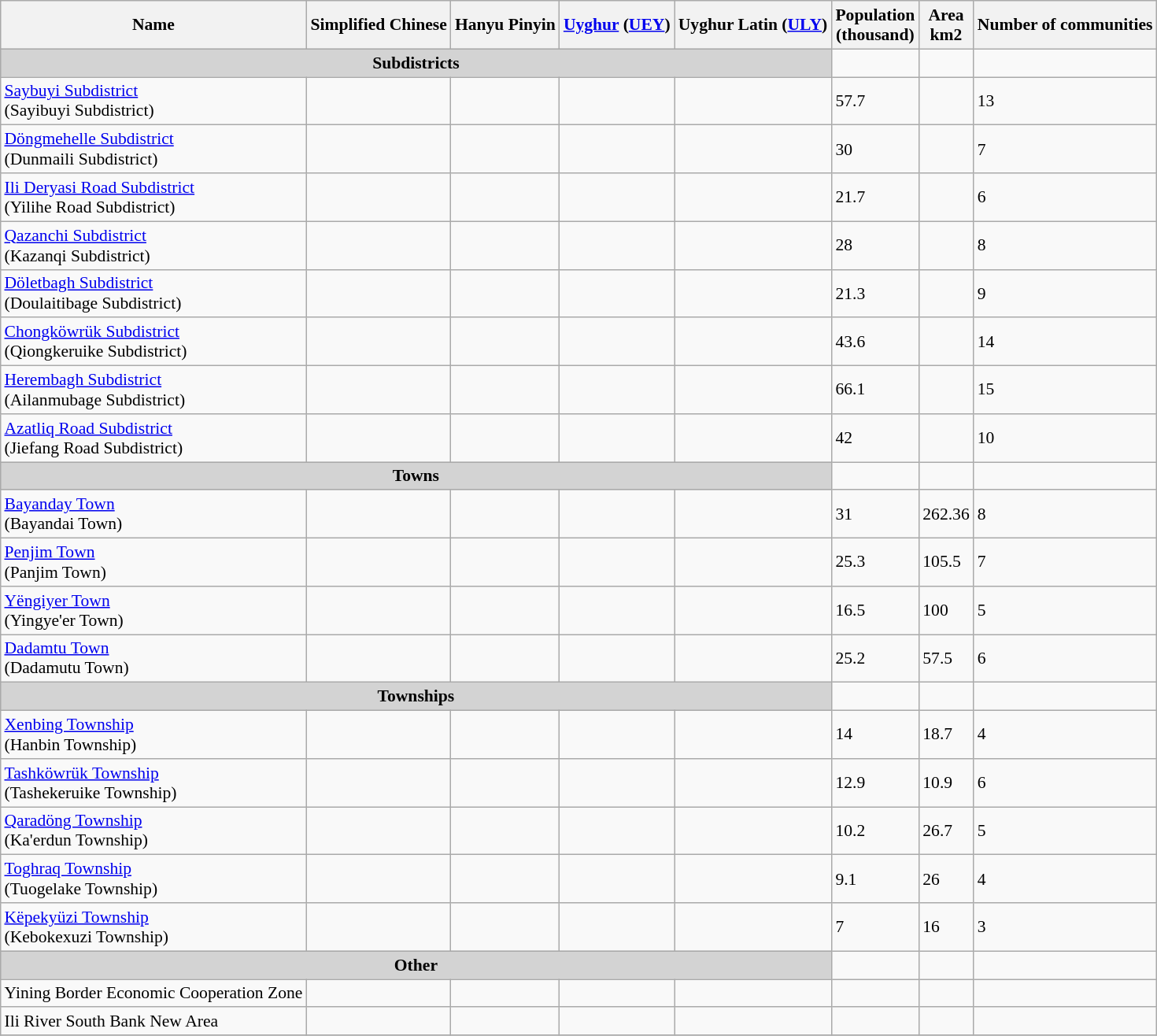<table class="wikitable" style="font-size:90%; margin:auto;">
<tr>
<th>Name</th>
<th>Simplified Chinese</th>
<th>Hanyu Pinyin</th>
<th><a href='#'>Uyghur</a> (<a href='#'>UEY</a>)</th>
<th>Uyghur Latin (<a href='#'>ULY</a>)</th>
<th>Population<br>(thousand)</th>
<th>Area<br>km2</th>
<th><strong>Number of communities</strong></th>
</tr>
<tr>
<td colspan="5" align="center" bgcolor="#D3D3D3"><strong>Subdistricts</strong></td>
<td></td>
<td></td>
<td></td>
</tr>
<tr>
<td><a href='#'>Saybuyi Subdistrict</a><br>(Sayibuyi Subdistrict)</td>
<td></td>
<td></td>
<td></td>
<td></td>
<td>57.7</td>
<td></td>
<td>13</td>
</tr>
<tr>
<td><a href='#'>Döngmehelle Subdistrict</a><br>(Dunmaili Subdistrict)</td>
<td></td>
<td></td>
<td></td>
<td></td>
<td>30</td>
<td></td>
<td>7</td>
</tr>
<tr>
<td><a href='#'>Ili Deryasi Road Subdistrict</a><br>(Yilihe Road Subdistrict)</td>
<td></td>
<td></td>
<td></td>
<td></td>
<td>21.7</td>
<td></td>
<td>6</td>
</tr>
<tr>
<td><a href='#'>Qazanchi Subdistrict</a><br>(Kazanqi Subdistrict)</td>
<td></td>
<td></td>
<td></td>
<td></td>
<td>28</td>
<td></td>
<td>8</td>
</tr>
<tr>
<td><a href='#'>Döletbagh Subdistrict</a><br>(Doulaitibage Subdistrict)</td>
<td></td>
<td></td>
<td></td>
<td></td>
<td>21.3</td>
<td></td>
<td>9</td>
</tr>
<tr>
<td><a href='#'>Chongköwrük Subdistrict</a><br>(Qiongkeruike Subdistrict)</td>
<td></td>
<td></td>
<td></td>
<td></td>
<td>43.6</td>
<td></td>
<td>14</td>
</tr>
<tr>
<td><a href='#'>Herembagh Subdistrict</a><br>(Ailanmubage Subdistrict)</td>
<td></td>
<td></td>
<td></td>
<td></td>
<td>66.1</td>
<td></td>
<td>15</td>
</tr>
<tr>
<td><a href='#'>Azatliq Road Subdistrict</a><br>(Jiefang Road Subdistrict)</td>
<td></td>
<td></td>
<td></td>
<td></td>
<td>42</td>
<td></td>
<td>10</td>
</tr>
<tr>
<td colspan="5" align="center" bgcolor="#D3D3D3"><strong>Towns</strong></td>
<td></td>
<td></td>
<td></td>
</tr>
<tr>
<td><a href='#'>Bayanday Town</a><br>(Bayandai Town)</td>
<td></td>
<td></td>
<td></td>
<td></td>
<td>31</td>
<td>262.36</td>
<td>8</td>
</tr>
<tr>
<td><a href='#'>Penjim Town</a><br>(Panjim Town)</td>
<td></td>
<td></td>
<td></td>
<td></td>
<td>25.3</td>
<td>105.5</td>
<td>7</td>
</tr>
<tr>
<td><a href='#'>Yëngiyer Town</a><br>(Yingye'er Town)</td>
<td></td>
<td></td>
<td></td>
<td></td>
<td>16.5</td>
<td>100</td>
<td>5</td>
</tr>
<tr>
<td><a href='#'>Dadamtu Town</a><br>(Dadamutu Town)</td>
<td></td>
<td></td>
<td></td>
<td></td>
<td>25.2</td>
<td>57.5</td>
<td>6</td>
</tr>
<tr>
<td colspan="5" align="center" bgcolor="#D3D3D3"><strong>Townships</strong></td>
<td></td>
<td></td>
<td></td>
</tr>
<tr>
<td><a href='#'>Xenbing Township</a><br>(Hanbin Township)</td>
<td></td>
<td></td>
<td></td>
<td></td>
<td>14</td>
<td>18.7</td>
<td>4</td>
</tr>
<tr>
<td><a href='#'>Tashköwrük Township</a><br>(Tashekeruike Township)</td>
<td></td>
<td></td>
<td></td>
<td></td>
<td>12.9</td>
<td>10.9</td>
<td>6</td>
</tr>
<tr>
<td><a href='#'>Qaradöng Township</a><br>(Ka'erdun Township)</td>
<td></td>
<td></td>
<td></td>
<td></td>
<td>10.2</td>
<td>26.7</td>
<td>5</td>
</tr>
<tr>
<td><a href='#'>Toghraq Township</a><br>(Tuogelake Township)</td>
<td></td>
<td></td>
<td></td>
<td></td>
<td>9.1</td>
<td>26</td>
<td>4</td>
</tr>
<tr>
<td><a href='#'>Këpekyüzi Township</a><br>(Kebokexuzi Township)</td>
<td></td>
<td></td>
<td></td>
<td></td>
<td>7</td>
<td>16</td>
<td>3</td>
</tr>
<tr>
<td colspan="5" align="center" bgcolor="#D3D3D3"><strong>Other</strong></td>
<td></td>
<td></td>
<td></td>
</tr>
<tr>
<td>Yining Border Economic Cooperation Zone</td>
<td></td>
<td></td>
<td></td>
<td></td>
<td></td>
<td></td>
<td></td>
</tr>
<tr>
<td>Ili River South Bank New Area</td>
<td></td>
<td></td>
<td></td>
<td></td>
<td></td>
<td></td>
<td></td>
</tr>
<tr>
</tr>
</table>
